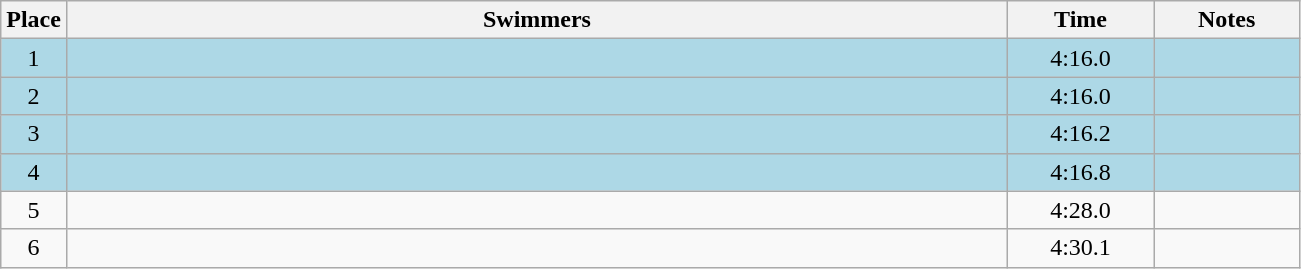<table class=wikitable style="text-align:center">
<tr>
<th>Place</th>
<th width=620>Swimmers</th>
<th width=90>Time</th>
<th width=90>Notes</th>
</tr>
<tr bgcolor=lightblue>
<td>1</td>
<td align=left></td>
<td>4:16.0</td>
<td></td>
</tr>
<tr bgcolor=lightblue>
<td>2</td>
<td align=left></td>
<td>4:16.0</td>
<td></td>
</tr>
<tr bgcolor=lightblue>
<td>3</td>
<td align=left></td>
<td>4:16.2</td>
<td></td>
</tr>
<tr bgcolor=lightblue>
<td>4</td>
<td align=left></td>
<td>4:16.8</td>
<td></td>
</tr>
<tr>
<td>5</td>
<td align=left></td>
<td>4:28.0</td>
<td></td>
</tr>
<tr>
<td>6</td>
<td align=left></td>
<td>4:30.1</td>
<td></td>
</tr>
</table>
